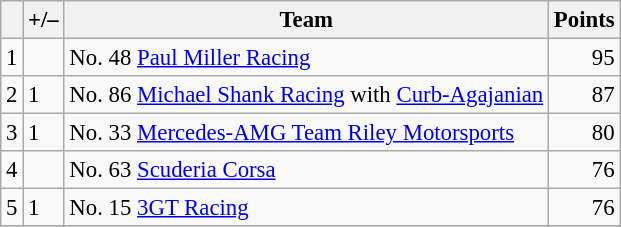<table class="wikitable" style="font-size: 95%;">
<tr>
<th scope="col"></th>
<th scope="col">+/–</th>
<th scope="col">Team</th>
<th scope="col">Points</th>
</tr>
<tr>
<td align=center>1</td>
<td align="left"></td>
<td> No. 48 <a href='#'>Paul Miller Racing</a></td>
<td align=right>95</td>
</tr>
<tr>
<td align=center>2</td>
<td align="left"> 1</td>
<td> No. 86 <a href='#'>Michael Shank Racing</a> with <a href='#'>Curb-Agajanian</a></td>
<td align=right>87</td>
</tr>
<tr>
<td align=center>3</td>
<td align="left"> 1</td>
<td> No. 33 <a href='#'>Mercedes-AMG Team Riley Motorsports</a></td>
<td align=right>80</td>
</tr>
<tr>
<td align=center>4</td>
<td align="left"></td>
<td> No. 63 <a href='#'>Scuderia Corsa</a></td>
<td align=right>76</td>
</tr>
<tr>
<td align=center>5</td>
<td align="left"> 1</td>
<td> No. 15 <a href='#'>3GT Racing</a></td>
<td align=right>76</td>
</tr>
<tr>
</tr>
</table>
